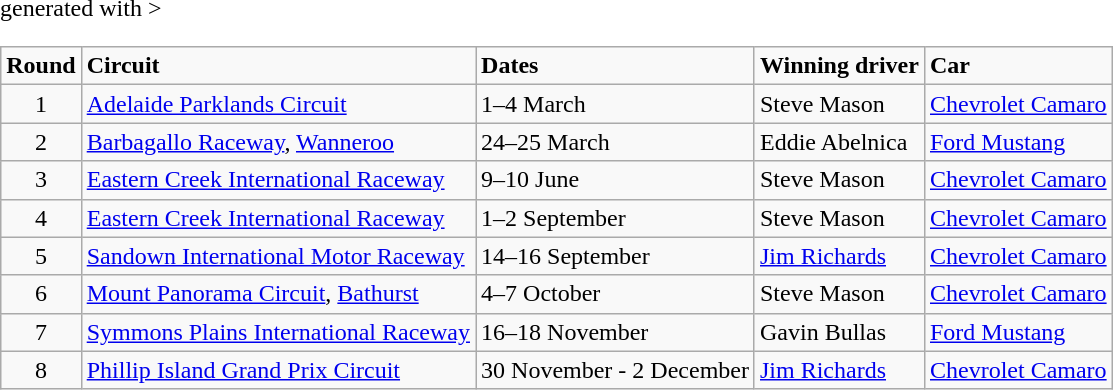<table class="wikitable" <hiddentext>generated with >
<tr style="font-weight:bold">
<td height="14" align="center">Round</td>
<td>Circuit</td>
<td>Dates</td>
<td>Winning driver</td>
<td>Car</td>
</tr>
<tr>
<td height="14" align="center">1</td>
<td><a href='#'>Adelaide Parklands Circuit</a></td>
<td>1–4 March</td>
<td>Steve Mason</td>
<td><a href='#'>Chevrolet Camaro</a></td>
</tr>
<tr>
<td height="14" align="center">2</td>
<td><a href='#'>Barbagallo Raceway</a>, <a href='#'>Wanneroo</a></td>
<td>24–25 March</td>
<td>Eddie Abelnica</td>
<td><a href='#'>Ford Mustang</a></td>
</tr>
<tr>
<td height="14" align="center">3</td>
<td><a href='#'>Eastern Creek International Raceway</a></td>
<td>9–10 June</td>
<td>Steve Mason</td>
<td><a href='#'>Chevrolet Camaro</a></td>
</tr>
<tr>
<td height="14" align="center">4</td>
<td><a href='#'>Eastern Creek International Raceway</a></td>
<td>1–2 September</td>
<td>Steve Mason</td>
<td><a href='#'>Chevrolet Camaro</a></td>
</tr>
<tr>
<td height="14" align="center">5</td>
<td><a href='#'>Sandown International Motor Raceway</a></td>
<td>14–16 September</td>
<td><a href='#'>Jim Richards</a></td>
<td><a href='#'>Chevrolet Camaro</a></td>
</tr>
<tr>
<td height="14" align="center">6</td>
<td><a href='#'>Mount Panorama Circuit</a>, <a href='#'>Bathurst</a></td>
<td>4–7 October</td>
<td>Steve Mason</td>
<td><a href='#'>Chevrolet Camaro</a></td>
</tr>
<tr>
<td height="14" align="center">7</td>
<td><a href='#'>Symmons Plains International Raceway</a></td>
<td>16–18 November</td>
<td>Gavin Bullas</td>
<td><a href='#'>Ford Mustang</a></td>
</tr>
<tr>
<td height="14" align="center">8</td>
<td><a href='#'>Phillip Island Grand Prix Circuit</a></td>
<td>30 November - 2 December</td>
<td><a href='#'>Jim Richards</a></td>
<td><a href='#'>Chevrolet Camaro</a></td>
</tr>
</table>
